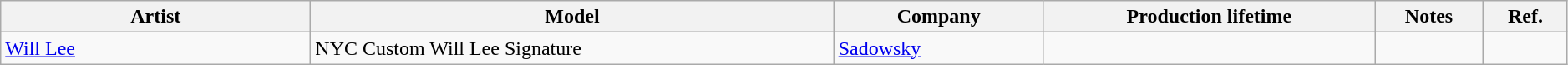<table class="wikitable sortable plainrowheaders" style="width:99%;">
<tr>
<th scope="col" style="width:15em;">Artist</th>
<th scope="col">Model</th>
<th scope="col" style="width:10em;">Company</th>
<th scope="col">Production lifetime</th>
<th scope="col" class="unsortable">Notes</th>
<th scope="col">Ref.</th>
</tr>
<tr>
<td><a href='#'>Will Lee</a></td>
<td>NYC Custom Will Lee Signature</td>
<td><a href='#'>Sadowsky</a></td>
<td></td>
<td></td>
<td></td>
</tr>
</table>
